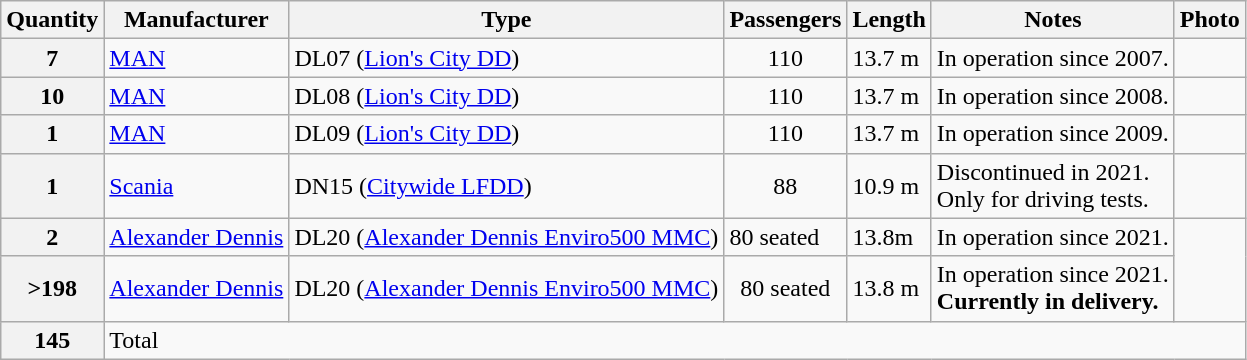<table class="wikitable">
<tr>
<th scope="col">Quantity</th>
<th scope="col">Manufacturer</th>
<th scope="col">Type</th>
<th scope="col">Passengers</th>
<th scope="col">Length</th>
<th scope="col">Notes</th>
<th scope="col">Photo</th>
</tr>
<tr>
<th scope="row">7</th>
<td><a href='#'>MAN</a></td>
<td>DL07 (<a href='#'>Lion's City DD</a>)</td>
<td style="text-align:center;">110</td>
<td>13.7 m</td>
<td>In operation since 2007.</td>
<td></td>
</tr>
<tr>
<th scope="row">10</th>
<td><a href='#'>MAN</a></td>
<td>DL08 (<a href='#'>Lion's City DD</a>)</td>
<td style="text-align:center;">110</td>
<td>13.7 m</td>
<td>In operation since 2008.</td>
<td></td>
</tr>
<tr>
<th scope="row">1</th>
<td><a href='#'>MAN</a></td>
<td>DL09 (<a href='#'>Lion's City DD</a>)</td>
<td style="text-align:center;">110</td>
<td>13.7 m</td>
<td>In operation since 2009.</td>
<td></td>
</tr>
<tr>
<th scope="row">1</th>
<td><a href='#'>Scania</a></td>
<td>DN15 (<a href='#'>Citywide LFDD</a>)</td>
<td style="text-align:center;">88</td>
<td>10.9 m</td>
<td>Discontinued in 2021.<br>Only for driving tests.</td>
<td></td>
</tr>
<tr>
<th scope="row">2</th>
<td><a href='#'>Alexander Dennis</a></td>
<td>DL20 (<a href='#'>Alexander Dennis Enviro500 MMC</a>)</td>
<td>80 seated</td>
<td>13.8m</td>
<td>In operation since 2021.</td>
<td rowspan="2"></td>
</tr>
<tr>
<th scope="row">>198</th>
<td><a href='#'>Alexander Dennis</a></td>
<td>DL20 (<a href='#'>Alexander Dennis Enviro500 MMC</a>)</td>
<td style="text-align:center;">80 seated</td>
<td>13.8 m</td>
<td>In operation since 2021.<br><strong>Currently in delivery.</strong></td>
</tr>
<tr>
<th>145</th>
<td colspan="6">Total</td>
</tr>
</table>
